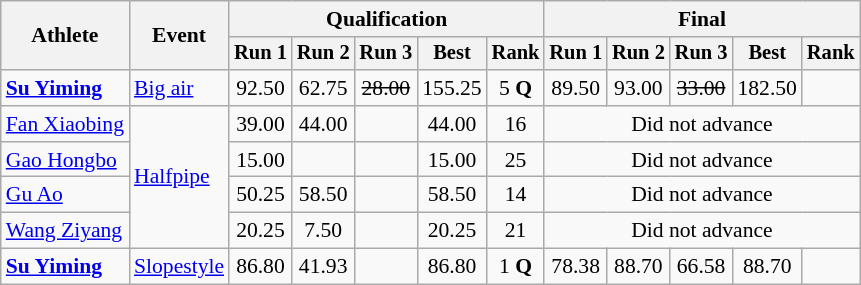<table class=wikitable style=font-size:90%;text-align:center>
<tr>
<th rowspan=2>Athlete</th>
<th rowspan=2>Event</th>
<th colspan=5>Qualification</th>
<th colspan=5>Final</th>
</tr>
<tr style=font-size:95%>
<th>Run 1</th>
<th>Run 2</th>
<th>Run 3</th>
<th>Best</th>
<th>Rank</th>
<th>Run 1</th>
<th>Run 2</th>
<th>Run 3</th>
<th>Best</th>
<th>Rank</th>
</tr>
<tr align=center>
<td align=left><strong><a href='#'>Su Yiming</a></strong></td>
<td align=left><a href='#'>Big air</a></td>
<td>92.50</td>
<td>62.75</td>
<td><s>28.00</s></td>
<td>155.25</td>
<td>5 <strong>Q</strong></td>
<td>89.50</td>
<td>93.00</td>
<td><s>33.00</s></td>
<td>182.50</td>
<td></td>
</tr>
<tr align=center>
<td align=left><a href='#'>Fan Xiaobing</a></td>
<td align=left rowspan=4><a href='#'>Halfpipe</a></td>
<td>39.00</td>
<td>44.00</td>
<td></td>
<td>44.00</td>
<td>16</td>
<td colspan=5>Did not advance</td>
</tr>
<tr align=center>
<td align=left><a href='#'>Gao Hongbo</a></td>
<td>15.00</td>
<td></td>
<td></td>
<td>15.00</td>
<td>25</td>
<td colspan=5>Did not advance</td>
</tr>
<tr align=center>
<td align=left><a href='#'>Gu Ao</a></td>
<td>50.25</td>
<td>58.50</td>
<td></td>
<td>58.50</td>
<td>14</td>
<td colspan=5>Did not advance</td>
</tr>
<tr align=center>
<td align=left><a href='#'>Wang Ziyang</a></td>
<td>20.25</td>
<td>7.50</td>
<td></td>
<td>20.25</td>
<td>21</td>
<td colspan=5>Did not advance</td>
</tr>
<tr align=center>
<td align=left><strong><a href='#'>Su Yiming</a></strong></td>
<td align=left><a href='#'>Slopestyle</a></td>
<td>86.80</td>
<td>41.93</td>
<td></td>
<td>86.80</td>
<td>1 <strong>Q</strong></td>
<td>78.38</td>
<td>88.70</td>
<td>66.58</td>
<td>88.70</td>
<td></td>
</tr>
</table>
